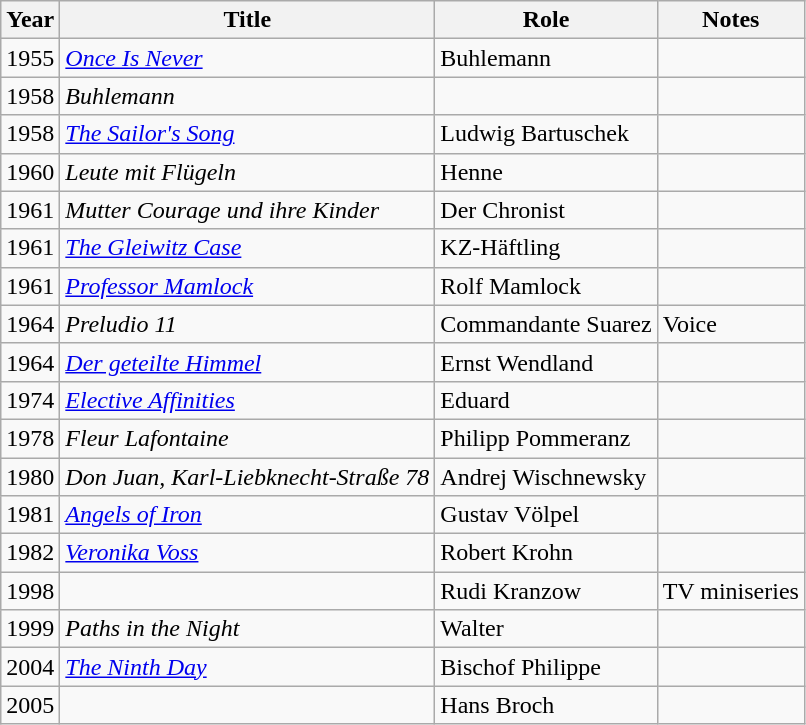<table class="wikitable">
<tr>
<th>Year</th>
<th>Title</th>
<th>Role</th>
<th>Notes</th>
</tr>
<tr>
<td>1955</td>
<td><em><a href='#'>Once Is Never</a></em></td>
<td>Buhlemann</td>
<td></td>
</tr>
<tr>
<td>1958</td>
<td><em>Buhlemann</em></td>
<td></td>
<td></td>
</tr>
<tr>
<td>1958</td>
<td><em><a href='#'>The Sailor's Song</a></em></td>
<td>Ludwig Bartuschek</td>
<td></td>
</tr>
<tr>
<td>1960</td>
<td><em>Leute mit Flügeln</em></td>
<td>Henne</td>
<td></td>
</tr>
<tr>
<td>1961</td>
<td><em>Mutter Courage und ihre Kinder</em></td>
<td>Der Chronist</td>
<td></td>
</tr>
<tr>
<td>1961</td>
<td><em><a href='#'>The Gleiwitz Case</a></em></td>
<td>KZ-Häftling</td>
<td></td>
</tr>
<tr>
<td>1961</td>
<td><em><a href='#'>Professor Mamlock</a></em></td>
<td>Rolf Mamlock</td>
<td></td>
</tr>
<tr>
<td>1964</td>
<td><em>Preludio 11</em></td>
<td>Commandante Suarez</td>
<td>Voice</td>
</tr>
<tr>
<td>1964</td>
<td><em><a href='#'>Der geteilte Himmel</a></em></td>
<td>Ernst Wendland</td>
<td></td>
</tr>
<tr>
<td>1974</td>
<td><em><a href='#'>Elective Affinities</a></em></td>
<td>Eduard</td>
<td></td>
</tr>
<tr>
<td>1978</td>
<td><em>Fleur Lafontaine</em></td>
<td>Philipp Pommeranz</td>
<td></td>
</tr>
<tr>
<td>1980</td>
<td><em>Don Juan, Karl-Liebknecht-Straße 78</em></td>
<td>Andrej Wischnewsky</td>
<td></td>
</tr>
<tr>
<td>1981</td>
<td><em><a href='#'>Angels of Iron</a></em></td>
<td>Gustav Völpel</td>
<td></td>
</tr>
<tr>
<td>1982</td>
<td><em><a href='#'>Veronika Voss</a></em></td>
<td>Robert Krohn</td>
<td></td>
</tr>
<tr>
<td>1998</td>
<td><em></em></td>
<td>Rudi Kranzow</td>
<td>TV miniseries</td>
</tr>
<tr>
<td>1999</td>
<td><em>Paths in the Night</em></td>
<td>Walter</td>
<td></td>
</tr>
<tr>
<td>2004</td>
<td><em><a href='#'>The Ninth Day</a></em></td>
<td>Bischof Philippe</td>
<td></td>
</tr>
<tr>
<td>2005</td>
<td><em></em></td>
<td>Hans Broch</td>
<td></td>
</tr>
</table>
